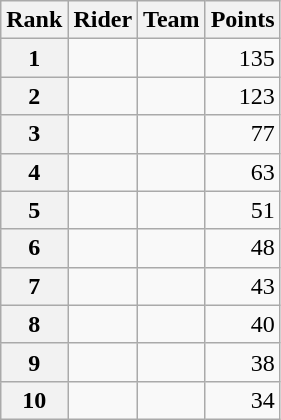<table class="wikitable">
<tr>
<th scope="col">Rank</th>
<th scope="col">Rider</th>
<th scope="col">Team</th>
<th scope="col">Points</th>
</tr>
<tr>
<th scope="row">1</th>
<td> </td>
<td></td>
<td style="text-align:right;">135</td>
</tr>
<tr>
<th scope="row">2</th>
<td></td>
<td></td>
<td style="text-align:right;">123</td>
</tr>
<tr>
<th scope="row">3</th>
<td> </td>
<td></td>
<td style="text-align:right;">77</td>
</tr>
<tr>
<th scope="row">4</th>
<td></td>
<td></td>
<td style="text-align:right;">63</td>
</tr>
<tr>
<th scope="row">5</th>
<td></td>
<td></td>
<td style="text-align:right;">51</td>
</tr>
<tr>
<th scope="row">6</th>
<td></td>
<td></td>
<td style="text-align:right;">48</td>
</tr>
<tr>
<th scope="row">7</th>
<td></td>
<td></td>
<td style="text-align:right;">43</td>
</tr>
<tr>
<th scope="row">8</th>
<td></td>
<td></td>
<td style="text-align:right;">40</td>
</tr>
<tr>
<th scope="row">9</th>
<td></td>
<td></td>
<td style="text-align:right;">38</td>
</tr>
<tr>
<th scope="row">10</th>
<td></td>
<td></td>
<td style="text-align:right;">34</td>
</tr>
</table>
